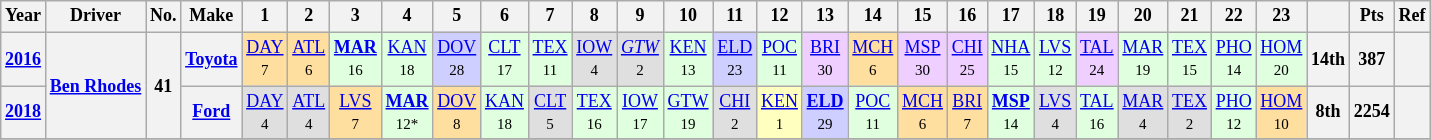<table class="wikitable" style="text-align:center; font-size:75%">
<tr>
<th>Year</th>
<th>Driver</th>
<th>No.</th>
<th>Make</th>
<th>1</th>
<th>2</th>
<th>3</th>
<th>4</th>
<th>5</th>
<th>6</th>
<th>7</th>
<th>8</th>
<th>9</th>
<th>10</th>
<th>11</th>
<th>12</th>
<th>13</th>
<th>14</th>
<th>15</th>
<th>16</th>
<th>17</th>
<th>18</th>
<th>19</th>
<th>20</th>
<th>21</th>
<th>22</th>
<th>23</th>
<th></th>
<th>Pts</th>
<th>Ref</th>
</tr>
<tr>
<th><a href='#'>2016</a></th>
<th rowspan="2"><a href='#'>Ben Rhodes</a></th>
<th rowspan="2">41</th>
<th><a href='#'>Toyota</a></th>
<td style="background:#FFDF9F;"><a href='#'>DAY</a><br><small>7</small></td>
<td style="background:#FFDF9F;"><a href='#'>ATL</a><br><small>6</small></td>
<td style="background:#DFFFDF;"><strong><a href='#'>MAR</a></strong><br><small>16</small></td>
<td style="background:#DFFFDF;"><a href='#'>KAN</a><br><small>18</small></td>
<td style="background:#CFCFFF;"><a href='#'>DOV</a><br><small>28</small></td>
<td style="background:#DFFFDF;"><a href='#'>CLT</a><br><small>17</small></td>
<td style="background:#DFFFDF;"><a href='#'>TEX</a><br><small>11</small></td>
<td style="background:#DFDFDF;"><a href='#'>IOW</a><br><small>4</small></td>
<td style="background:#DFDFDF;"><em><a href='#'>GTW</a></em><br><small>2</small></td>
<td style="background:#DFFFDF;"><a href='#'>KEN</a><br><small>13</small></td>
<td style="background:#CFCFFF;"><a href='#'>ELD</a><br><small>23</small></td>
<td style="background:#DFFFDF;"><a href='#'>POC</a><br><small>11</small></td>
<td style="background:#EFCFFF;"><a href='#'>BRI</a><br><small>30</small></td>
<td style="background:#FFDF9F;"><a href='#'>MCH</a><br><small>6</small></td>
<td style="background:#EFCFFF;"><a href='#'>MSP</a><br><small>30</small></td>
<td style="background:#EFCFFF;"><a href='#'>CHI</a><br><small>25</small></td>
<td style="background:#DFFFDF;"><a href='#'>NHA</a><br><small>15</small></td>
<td style="background:#DFFFDF;"><a href='#'>LVS</a><br><small>12</small></td>
<td style="background:#EFCFFF;"><a href='#'>TAL</a><br><small>24</small></td>
<td style="background:#DFFFDF;"><a href='#'>MAR</a><br><small>19</small></td>
<td style="background:#DFFFDF;"><a href='#'>TEX</a><br><small>15</small></td>
<td style="background:#DFFFDF;"><a href='#'>PHO</a><br><small>14</small></td>
<td style="background:#DFFFDF;"><a href='#'>HOM</a><br><small>20</small></td>
<th>14th</th>
<th>387</th>
<th></th>
</tr>
<tr>
<th><a href='#'>2018</a></th>
<th><a href='#'>Ford</a></th>
<td style="background:#DFDFDF;"><a href='#'>DAY</a><br><small>4</small></td>
<td style="background:#DFDFDF;"><a href='#'>ATL</a><br><small>4</small></td>
<td style="background:#FFDF9F;"><a href='#'>LVS</a><br><small>7</small></td>
<td style="background:#DFFFDF;"><strong><a href='#'>MAR</a></strong><br><small>12*</small></td>
<td style="background:#FFDF9F;"><a href='#'>DOV</a><br><small>8</small></td>
<td style="background:#DFFFDF;"><a href='#'>KAN</a><br><small>18</small></td>
<td style="background:#DFDFDF;"><a href='#'>CLT</a><br><small>5</small></td>
<td style="background:#DFFFDF;"><a href='#'>TEX</a><br><small>16</small></td>
<td style="background:#DFFFDF;"><a href='#'>IOW</a><br><small>17</small></td>
<td style="background:#DFFFDF;"><a href='#'>GTW</a><br><small>19</small></td>
<td style="background:#DFDFDF;"><a href='#'>CHI</a><br><small>2</small></td>
<td style="background:#FFFFBF;"><a href='#'>KEN</a><br><small>1</small></td>
<td style="background:#CFCFFF;"><strong><a href='#'>ELD</a></strong><br><small>29</small></td>
<td style="background:#DFFFDF;"><a href='#'>POC</a><br><small>11</small></td>
<td style="background:#FFDF9F;"><a href='#'>MCH</a><br><small>6</small></td>
<td style="background:#FFDF9F;"><a href='#'>BRI</a><br><small>7</small></td>
<td style="background:#DFFFDF;"><strong><a href='#'>MSP</a></strong><br><small>14</small></td>
<td style="background:#DFDFDF;"><a href='#'>LVS</a><br><small>4</small></td>
<td style="background:#DFFFDF;"><a href='#'>TAL</a><br><small>16</small></td>
<td style="background:#DFDFDF;"><a href='#'>MAR</a><br><small>4</small></td>
<td style="background:#DFDFDF;"><a href='#'>TEX</a><br><small>2</small></td>
<td style="background:#DFFFDF;"><a href='#'>PHO</a><br><small>12</small></td>
<td style="background:#FFDF9F;"><a href='#'>HOM</a><br><small>10</small></td>
<th>8th</th>
<th>2254</th>
<th></th>
</tr>
<tr>
</tr>
</table>
